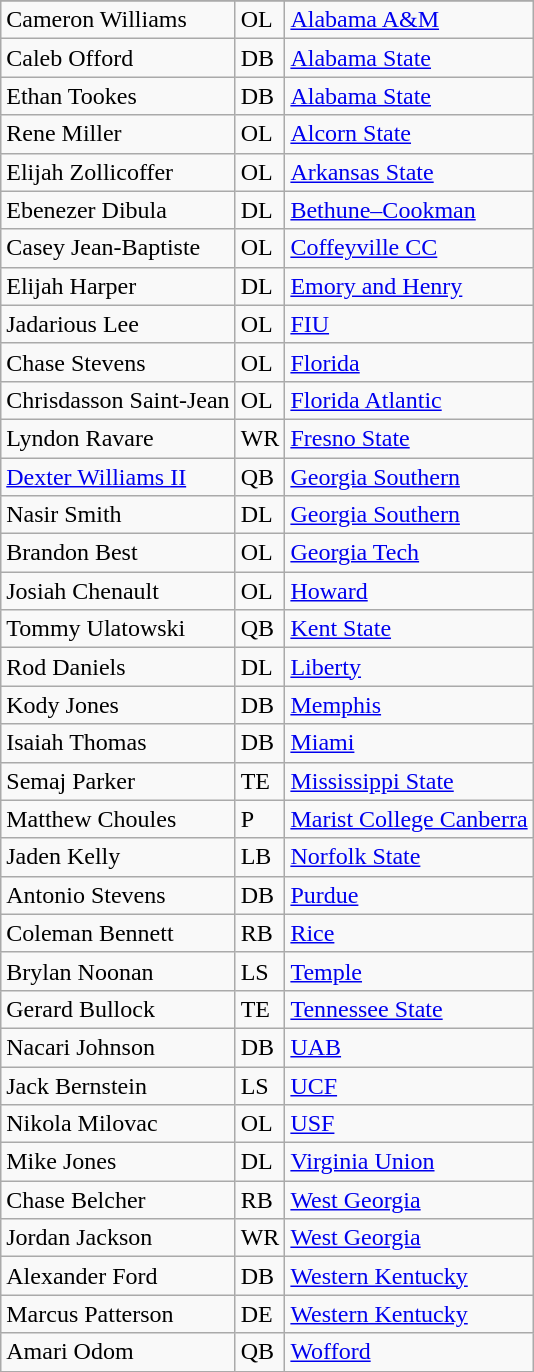<table class="wikitable sortable">
<tr>
</tr>
<tr>
<td>Cameron Williams</td>
<td>OL</td>
<td><a href='#'>Alabama A&M</a></td>
</tr>
<tr>
<td>Caleb Offord</td>
<td>DB</td>
<td><a href='#'>Alabama State</a></td>
</tr>
<tr>
<td>Ethan Tookes</td>
<td>DB</td>
<td><a href='#'>Alabama State</a></td>
</tr>
<tr>
<td>Rene Miller</td>
<td>OL</td>
<td><a href='#'>Alcorn State</a></td>
</tr>
<tr>
<td>Elijah Zollicoffer</td>
<td>OL</td>
<td><a href='#'>Arkansas State</a></td>
</tr>
<tr>
<td>Ebenezer Dibula</td>
<td>DL</td>
<td><a href='#'>Bethune–Cookman</a></td>
</tr>
<tr>
<td>Casey Jean-Baptiste</td>
<td>OL</td>
<td><a href='#'>Coffeyville CC</a></td>
</tr>
<tr>
<td>Elijah Harper</td>
<td>DL</td>
<td><a href='#'>Emory and Henry</a></td>
</tr>
<tr>
<td>Jadarious Lee</td>
<td>OL</td>
<td><a href='#'>FIU</a></td>
</tr>
<tr>
<td>Chase Stevens</td>
<td>OL</td>
<td><a href='#'>Florida</a></td>
</tr>
<tr>
<td>Chrisdasson Saint-Jean</td>
<td>OL</td>
<td><a href='#'>Florida Atlantic</a></td>
</tr>
<tr>
<td>Lyndon Ravare</td>
<td>WR</td>
<td><a href='#'>Fresno State</a></td>
</tr>
<tr>
<td><a href='#'>Dexter Williams II</a></td>
<td>QB</td>
<td><a href='#'>Georgia Southern</a></td>
</tr>
<tr>
<td>Nasir Smith</td>
<td>DL</td>
<td><a href='#'>Georgia Southern</a></td>
</tr>
<tr>
<td>Brandon Best</td>
<td>OL</td>
<td><a href='#'>Georgia Tech</a></td>
</tr>
<tr>
<td>Josiah Chenault</td>
<td>OL</td>
<td><a href='#'>Howard</a></td>
</tr>
<tr>
<td>Tommy Ulatowski</td>
<td>QB</td>
<td><a href='#'>Kent State</a></td>
</tr>
<tr>
<td>Rod Daniels</td>
<td>DL</td>
<td><a href='#'>Liberty</a></td>
</tr>
<tr>
<td>Kody Jones</td>
<td>DB</td>
<td><a href='#'>Memphis</a></td>
</tr>
<tr>
<td>Isaiah Thomas</td>
<td>DB</td>
<td><a href='#'>Miami</a></td>
</tr>
<tr>
<td>Semaj Parker</td>
<td>TE</td>
<td><a href='#'>Mississippi State</a></td>
</tr>
<tr>
<td>Matthew Choules</td>
<td>P</td>
<td><a href='#'>Marist College Canberra</a></td>
</tr>
<tr>
<td>Jaden Kelly</td>
<td>LB</td>
<td><a href='#'>Norfolk State</a></td>
</tr>
<tr>
<td>Antonio Stevens</td>
<td>DB</td>
<td><a href='#'>Purdue</a></td>
</tr>
<tr>
<td>Coleman Bennett</td>
<td>RB</td>
<td><a href='#'>Rice</a></td>
</tr>
<tr>
<td>Brylan Noonan</td>
<td>LS</td>
<td><a href='#'>Temple</a></td>
</tr>
<tr>
<td>Gerard Bullock</td>
<td>TE</td>
<td><a href='#'>Tennessee State</a></td>
</tr>
<tr>
<td>Nacari Johnson</td>
<td>DB</td>
<td><a href='#'>UAB</a></td>
</tr>
<tr>
<td>Jack Bernstein</td>
<td>LS</td>
<td><a href='#'>UCF</a></td>
</tr>
<tr>
<td>Nikola Milovac</td>
<td>OL</td>
<td><a href='#'>USF</a></td>
</tr>
<tr>
<td>Mike Jones</td>
<td>DL</td>
<td><a href='#'>Virginia Union</a></td>
</tr>
<tr>
<td>Chase Belcher</td>
<td>RB</td>
<td><a href='#'>West Georgia</a></td>
</tr>
<tr>
<td>Jordan Jackson</td>
<td>WR</td>
<td><a href='#'>West Georgia</a></td>
</tr>
<tr>
<td>Alexander Ford</td>
<td>DB</td>
<td><a href='#'>Western Kentucky</a></td>
</tr>
<tr>
<td>Marcus Patterson</td>
<td>DE</td>
<td><a href='#'>Western Kentucky</a></td>
</tr>
<tr>
<td>Amari Odom</td>
<td>QB</td>
<td><a href='#'>Wofford</a></td>
</tr>
<tr>
</tr>
</table>
